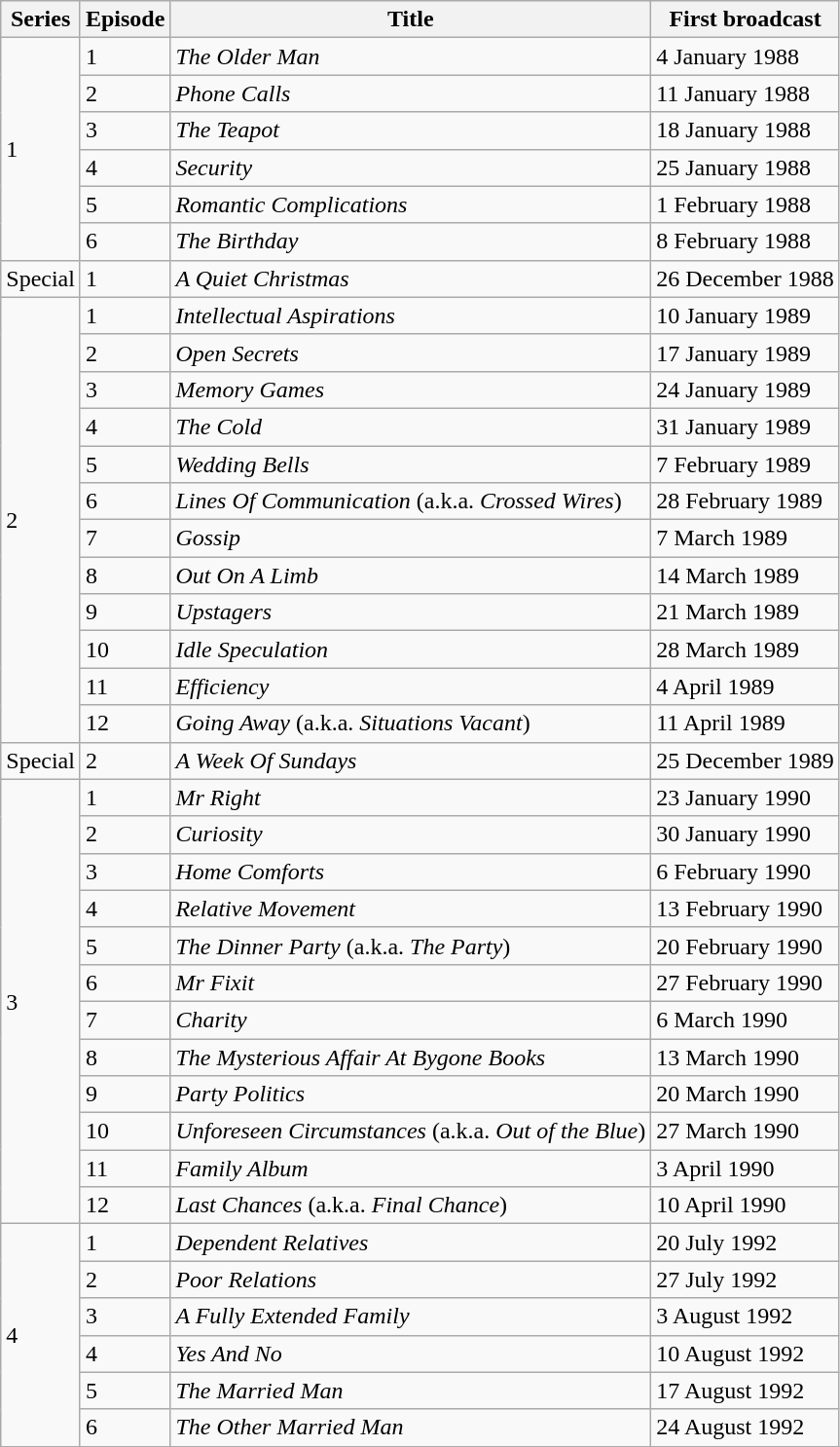<table class="wikitable">
<tr>
<th>Series</th>
<th>Episode</th>
<th>Title</th>
<th>First broadcast</th>
</tr>
<tr>
<td rowspan="6">1</td>
<td>1</td>
<td><em>The Older Man</em></td>
<td>4 January 1988</td>
</tr>
<tr>
<td>2</td>
<td><em>Phone Calls</em></td>
<td>11 January 1988</td>
</tr>
<tr>
<td>3</td>
<td><em>The Teapot</em></td>
<td>18 January 1988</td>
</tr>
<tr>
<td>4</td>
<td><em>Security</em></td>
<td>25 January 1988</td>
</tr>
<tr>
<td>5</td>
<td><em>Romantic Complications</em></td>
<td>1 February 1988</td>
</tr>
<tr>
<td>6</td>
<td><em>The Birthday</em></td>
<td>8 February 1988</td>
</tr>
<tr>
<td>Special</td>
<td>1</td>
<td><em>A Quiet Christmas</em></td>
<td>26 December 1988</td>
</tr>
<tr>
<td rowspan="12">2</td>
<td>1</td>
<td><em>Intellectual Aspirations</em></td>
<td>10 January 1989</td>
</tr>
<tr>
<td>2</td>
<td><em>Open Secrets</em></td>
<td>17 January 1989</td>
</tr>
<tr>
<td>3</td>
<td><em>Memory Games</em></td>
<td>24 January 1989</td>
</tr>
<tr>
<td>4</td>
<td><em>The Cold</em></td>
<td>31 January 1989</td>
</tr>
<tr>
<td>5</td>
<td><em>Wedding Bells</em></td>
<td>7 February 1989</td>
</tr>
<tr>
<td>6</td>
<td><em>Lines Of Communication</em> (a.k.a. <em>Crossed Wires</em>)</td>
<td>28 February 1989</td>
</tr>
<tr>
<td>7</td>
<td><em>Gossip</em></td>
<td>7 March 1989</td>
</tr>
<tr>
<td>8</td>
<td><em>Out On A Limb</em></td>
<td>14 March 1989</td>
</tr>
<tr>
<td>9</td>
<td><em>Upstagers</em></td>
<td>21 March 1989</td>
</tr>
<tr>
<td>10</td>
<td><em>Idle Speculation</em></td>
<td>28 March 1989</td>
</tr>
<tr>
<td>11</td>
<td><em>Efficiency</em></td>
<td>4 April 1989</td>
</tr>
<tr>
<td>12</td>
<td><em>Going Away</em> (a.k.a. <em>Situations Vacant</em>)</td>
<td>11 April 1989</td>
</tr>
<tr>
<td>Special</td>
<td>2</td>
<td><em>A Week Of Sundays</em></td>
<td>25 December 1989</td>
</tr>
<tr>
<td rowspan="12">3</td>
<td>1</td>
<td><em>Mr Right</em></td>
<td>23 January 1990</td>
</tr>
<tr>
<td>2</td>
<td><em>Curiosity</em></td>
<td>30 January 1990</td>
</tr>
<tr>
<td>3</td>
<td><em>Home Comforts</em></td>
<td>6 February 1990</td>
</tr>
<tr>
<td>4</td>
<td><em>Relative Movement</em></td>
<td>13 February 1990</td>
</tr>
<tr>
<td>5</td>
<td><em>The Dinner Party</em> (a.k.a. <em>The Party</em>)</td>
<td>20 February 1990</td>
</tr>
<tr>
<td>6</td>
<td><em>Mr Fixit</em></td>
<td>27 February 1990</td>
</tr>
<tr>
<td>7</td>
<td><em>Charity</em></td>
<td>6 March 1990</td>
</tr>
<tr>
<td>8</td>
<td><em>The Mysterious Affair At Bygone Books</em></td>
<td>13 March 1990</td>
</tr>
<tr>
<td>9</td>
<td><em>Party Politics</em></td>
<td>20 March 1990</td>
</tr>
<tr>
<td>10</td>
<td><em>Unforeseen Circumstances</em> (a.k.a. <em>Out of the Blue</em>)</td>
<td>27 March 1990</td>
</tr>
<tr>
<td>11</td>
<td><em>Family Album</em></td>
<td>3 April 1990</td>
</tr>
<tr>
<td>12</td>
<td><em>Last Chances</em> (a.k.a. <em>Final Chance</em>)</td>
<td>10 April 1990</td>
</tr>
<tr>
<td rowspan="6">4</td>
<td>1</td>
<td><em>Dependent Relatives</em></td>
<td>20 July 1992</td>
</tr>
<tr>
<td>2</td>
<td><em>Poor Relations</em></td>
<td>27 July 1992</td>
</tr>
<tr>
<td>3</td>
<td><em>A Fully Extended Family</em></td>
<td>3 August 1992</td>
</tr>
<tr>
<td>4</td>
<td><em>Yes And No</em></td>
<td>10 August 1992</td>
</tr>
<tr>
<td>5</td>
<td><em>The Married Man</em></td>
<td>17 August 1992</td>
</tr>
<tr>
<td>6</td>
<td><em>The Other Married Man</em></td>
<td>24 August 1992</td>
</tr>
<tr>
</tr>
</table>
